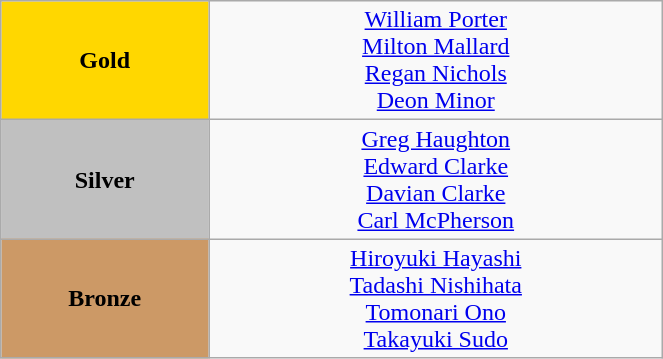<table class="wikitable" style="text-align:center; " width="35%">
<tr>
<td bgcolor="gold"><strong>Gold</strong></td>
<td><a href='#'>William Porter</a><br><a href='#'>Milton Mallard</a><br><a href='#'>Regan Nichols</a><br><a href='#'>Deon Minor</a><br>  <small><em></em></small></td>
</tr>
<tr>
<td bgcolor="silver"><strong>Silver</strong></td>
<td><a href='#'>Greg Haughton</a><br><a href='#'>Edward Clarke</a><br><a href='#'>Davian Clarke</a><br><a href='#'>Carl McPherson</a><br>  <small><em></em></small></td>
</tr>
<tr>
<td bgcolor="CC9966"><strong>Bronze</strong></td>
<td><a href='#'>Hiroyuki Hayashi</a><br><a href='#'>Tadashi Nishihata</a><br><a href='#'>Tomonari Ono</a><br><a href='#'>Takayuki Sudo</a><br>  <small><em></em></small></td>
</tr>
</table>
